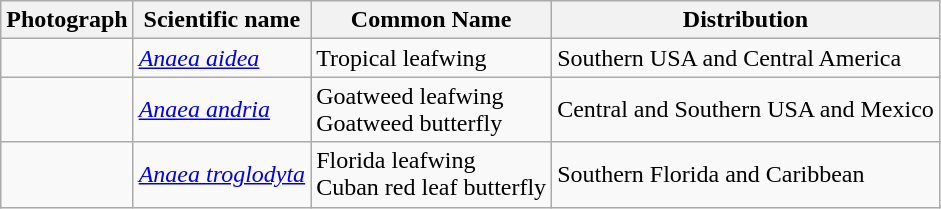<table class="wikitable">
<tr>
<th>Photograph</th>
<th>Scientific name</th>
<th>Common Name</th>
<th>Distribution</th>
</tr>
<tr>
<td></td>
<td><em><a href='#'>Anaea aidea</a></em><br></td>
<td>Tropical leafwing</td>
<td>Southern USA and Central America</td>
</tr>
<tr>
<td></td>
<td><em><a href='#'>Anaea andria</a></em><br></td>
<td>Goatweed leafwing<br>Goatweed butterfly</td>
<td>Central and Southern USA and Mexico</td>
</tr>
<tr>
<td></td>
<td><em><a href='#'>Anaea troglodyta</a></em><br></td>
<td>Florida leafwing<br>Cuban red leaf butterfly</td>
<td>Southern Florida and Caribbean</td>
</tr>
</table>
